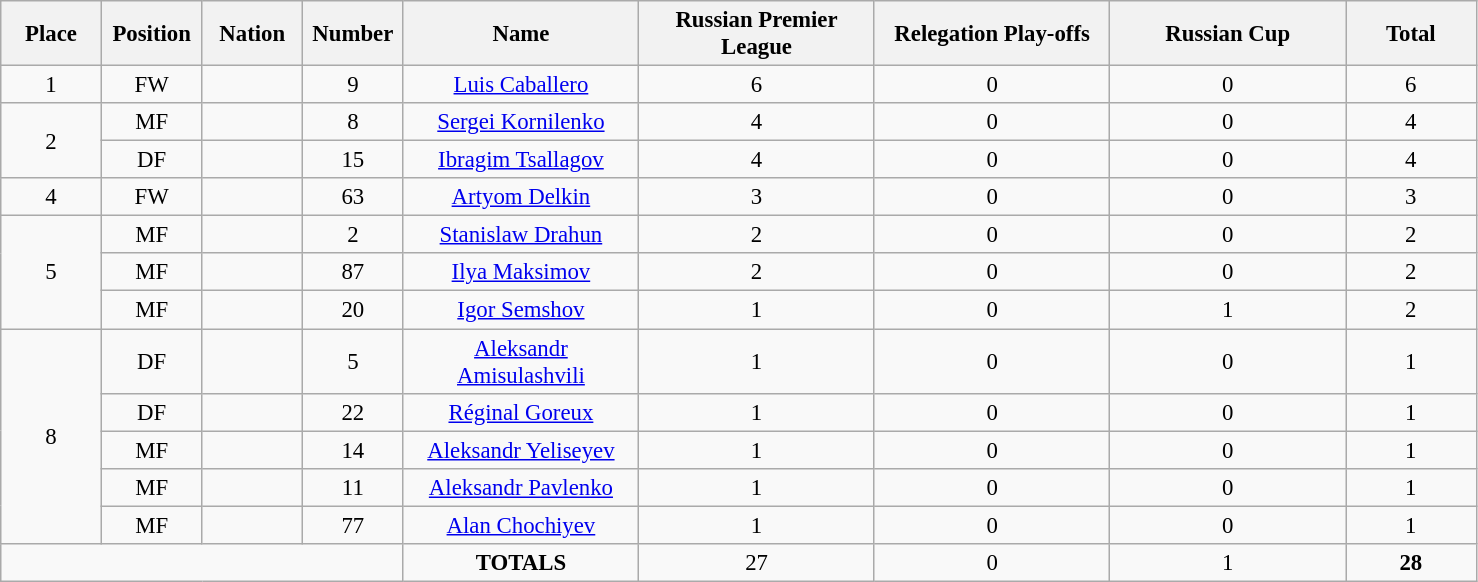<table class="wikitable" style="font-size: 95%; text-align: center;">
<tr>
<th width=60>Place</th>
<th width=60>Position</th>
<th width=60>Nation</th>
<th width=60>Number</th>
<th width=150>Name</th>
<th width=150>Russian Premier League</th>
<th width=150>Relegation Play-offs</th>
<th width=150>Russian Cup</th>
<th width=80><strong>Total</strong></th>
</tr>
<tr>
<td>1</td>
<td>FW</td>
<td></td>
<td>9</td>
<td><a href='#'>Luis Caballero</a></td>
<td>6</td>
<td>0</td>
<td>0</td>
<td>6</td>
</tr>
<tr>
<td rowspan=2>2</td>
<td>MF</td>
<td></td>
<td>8</td>
<td><a href='#'>Sergei Kornilenko</a></td>
<td>4</td>
<td>0</td>
<td>0</td>
<td>4</td>
</tr>
<tr>
<td>DF</td>
<td></td>
<td>15</td>
<td><a href='#'>Ibragim Tsallagov</a></td>
<td>4</td>
<td>0</td>
<td>0</td>
<td>4</td>
</tr>
<tr>
<td>4</td>
<td>FW</td>
<td></td>
<td>63</td>
<td><a href='#'>Artyom Delkin</a></td>
<td>3</td>
<td>0</td>
<td>0</td>
<td>3</td>
</tr>
<tr>
<td rowspan=3>5</td>
<td>MF</td>
<td></td>
<td>2</td>
<td><a href='#'>Stanislaw Drahun</a></td>
<td>2</td>
<td>0</td>
<td>0</td>
<td>2</td>
</tr>
<tr>
<td>MF</td>
<td></td>
<td>87</td>
<td><a href='#'>Ilya Maksimov</a></td>
<td>2</td>
<td>0</td>
<td>0</td>
<td>2</td>
</tr>
<tr>
<td>MF</td>
<td></td>
<td>20</td>
<td><a href='#'>Igor Semshov</a></td>
<td>1</td>
<td>0</td>
<td>1</td>
<td>2</td>
</tr>
<tr>
<td rowspan=5>8</td>
<td>DF</td>
<td></td>
<td>5</td>
<td><a href='#'>Aleksandr Amisulashvili</a></td>
<td>1</td>
<td>0</td>
<td>0</td>
<td>1</td>
</tr>
<tr>
<td>DF</td>
<td></td>
<td>22</td>
<td><a href='#'>Réginal Goreux</a></td>
<td>1</td>
<td>0</td>
<td>0</td>
<td>1</td>
</tr>
<tr>
<td>MF</td>
<td></td>
<td>14</td>
<td><a href='#'>Aleksandr Yeliseyev</a></td>
<td>1</td>
<td>0</td>
<td>0</td>
<td>1</td>
</tr>
<tr>
<td>MF</td>
<td></td>
<td>11</td>
<td><a href='#'>Aleksandr Pavlenko</a></td>
<td>1</td>
<td>0</td>
<td>0</td>
<td>1</td>
</tr>
<tr>
<td>MF</td>
<td></td>
<td>77</td>
<td><a href='#'>Alan Chochiyev</a></td>
<td>1</td>
<td>0</td>
<td>0</td>
<td>1</td>
</tr>
<tr>
<td colspan=4></td>
<td><strong>TOTALS</strong></td>
<td>27</td>
<td>0</td>
<td>1</td>
<td><strong>28</strong></td>
</tr>
</table>
